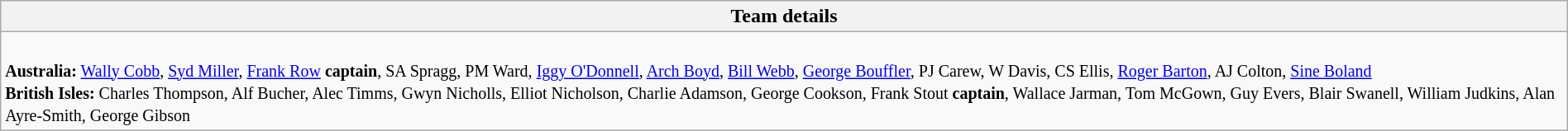<table class="wikitable collapsible collapsed" style="width:100%">
<tr>
<th>Team details</th>
</tr>
<tr>
<td><br><small><strong>Australia:</strong> <a href='#'>Wally Cobb</a>, <a href='#'>Syd Miller</a>, <a href='#'>Frank Row</a> <strong>captain</strong>, SA Spragg, PM Ward, <a href='#'>Iggy O'Donnell</a>, <a href='#'>Arch Boyd</a>, <a href='#'>Bill Webb</a>, <a href='#'>George Bouffler</a>, PJ Carew, W Davis, CS Ellis, <a href='#'>Roger Barton</a>, AJ Colton, <a href='#'>Sine Boland</a>
<br>
<strong>British Isles:</strong> Charles Thompson, Alf Bucher, Alec Timms, Gwyn Nicholls, Elliot Nicholson, Charlie Adamson, George Cookson, Frank Stout <strong>captain</strong>, Wallace Jarman, Tom McGown, Guy Evers, Blair Swanell, William Judkins, Alan Ayre-Smith, George Gibson 
</small></td>
</tr>
</table>
